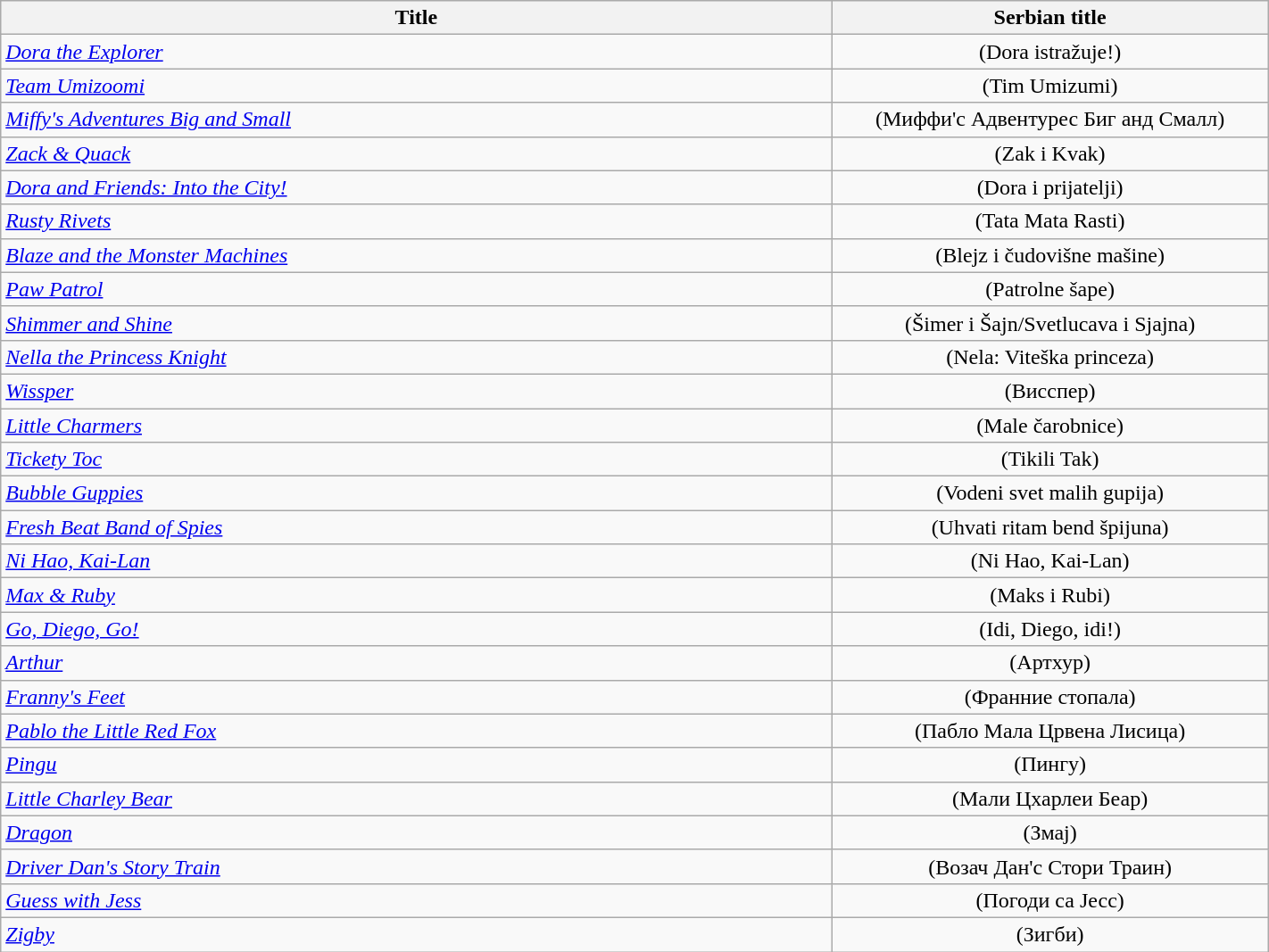<table class="wikitable plainrowheaders sortable" style="width:75%;text-align: center;">
<tr>
<th scope="col" style="width:20%;">Title</th>
<th scope="col" style="width:10%;">Serbian title</th>
</tr>
<tr>
<td scope="row" style="text-align:left;"><em><a href='#'>Dora the Explorer</a></em></td>
<td>(Dora istražuje!)</td>
</tr>
<tr>
<td scope="row" style="text-align:left;"><em><a href='#'>Team Umizoomi</a></em></td>
<td>(Tim Umizumi)</td>
</tr>
<tr>
<td scope="row" style="text-align:left;"><em><a href='#'>Miffy's Adventures Big and Small</a></em></td>
<td>(Миффи'с Адвентурес Биг анд Смалл)</td>
</tr>
<tr>
<td scope="row" style="text-align:left;"><em><a href='#'>Zack & Quack</a></em></td>
<td>(Zak i Kvak)</td>
</tr>
<tr>
<td scope="row" style="text-align:left;"><em><a href='#'>Dora and Friends: Into the City!</a></em></td>
<td>(Dora i prijatelji)</td>
</tr>
<tr>
<td scope="row" style="text-align:left;"><em><a href='#'>Rusty Rivets</a></em></td>
<td>(Tata Mata Rasti)</td>
</tr>
<tr>
<td scope="row" style="text-align:left;"><em><a href='#'>Blaze and the Monster Machines</a></em></td>
<td>(Blejz i čudovišne mašine)</td>
</tr>
<tr>
<td scope="row" style="text-align:left;"><em><a href='#'>Paw Patrol</a></em></td>
<td>(Patrolne šape)</td>
</tr>
<tr>
<td scope="row" style="text-align:left;"><em><a href='#'>Shimmer and Shine</a></em></td>
<td>(Šimer i Šajn/Svetlucava i Sjajna)</td>
</tr>
<tr>
<td scope="row" style="text-align:left;"><em><a href='#'>Nella the Princess Knight</a></em></td>
<td>(Nela: Viteška princeza)</td>
</tr>
<tr>
<td scope="row" style="text-align:left;"><em><a href='#'>Wissper</a></em></td>
<td>(Висспер)</td>
</tr>
<tr>
<td scope="row" style="text-align:left;"><em><a href='#'>Little Charmers</a></em></td>
<td>(Male čarobnice)</td>
</tr>
<tr>
<td scope="row" style="text-align:left;"><em><a href='#'>Tickety Toc</a></em></td>
<td>(Tikili Tak)</td>
</tr>
<tr>
<td scope="row" style="text-align:left;"><em><a href='#'>Bubble Guppies</a></em></td>
<td>(Vodeni svet malih gupija)</td>
</tr>
<tr>
<td scope="row" style="text-align:left;"><em><a href='#'>Fresh Beat Band of Spies</a></em></td>
<td>(Uhvati ritam bend špijuna)</td>
</tr>
<tr>
<td scope="row" style="text-align:left;"><em><a href='#'>Ni Hao, Kai-Lan</a></em></td>
<td>(Ni Hao, Kai-Lan)</td>
</tr>
<tr>
<td scope="row" style="text-align:left;"><em><a href='#'>Max & Ruby</a></em></td>
<td>(Maks i Rubi)</td>
</tr>
<tr>
<td scope="row" style="text-align:left;"><em><a href='#'>Go, Diego, Go!</a></em></td>
<td>(Idi, Diego, idi!)</td>
</tr>
<tr>
<td scope="row" style="text-align:left;"><em><a href='#'>Arthur</a></em></td>
<td>(Артхур)</td>
</tr>
<tr>
<td scope="row" style="text-align:left;"><em><a href='#'>Franny's Feet</a></em></td>
<td>(Франние стопала)</td>
</tr>
<tr>
<td scope="row" style="text-align:left;"><em><a href='#'>Pablo the Little Red Fox</a></em></td>
<td>(Пабло Мала Црвена Лисица)</td>
</tr>
<tr>
<td scope="row" style="text-align:left;"><em><a href='#'>Pingu</a></em></td>
<td>(Пингу)</td>
</tr>
<tr>
<td scope="row" style="text-align:left;"><em><a href='#'>Little Charley Bear</a></em></td>
<td>(Мали Цхарлеи Беар)</td>
</tr>
<tr>
<td scope="row" style="text-align:left;"><em><a href='#'>Dragon</a></em></td>
<td>(Змај)</td>
</tr>
<tr>
<td scope="row" style="text-align:left;"><em><a href='#'>Driver Dan's Story Train</a></em></td>
<td>(Возач Дан'с Стори Траин)</td>
</tr>
<tr>
<td scope="row" style="text-align:left;"><em><a href='#'>Guess with Jess</a></em></td>
<td>(Погоди са Јесс)</td>
</tr>
<tr>
<td scope="row" style="text-align:left;"><em><a href='#'>Zigby</a></em></td>
<td>(Зигби)</td>
</tr>
</table>
